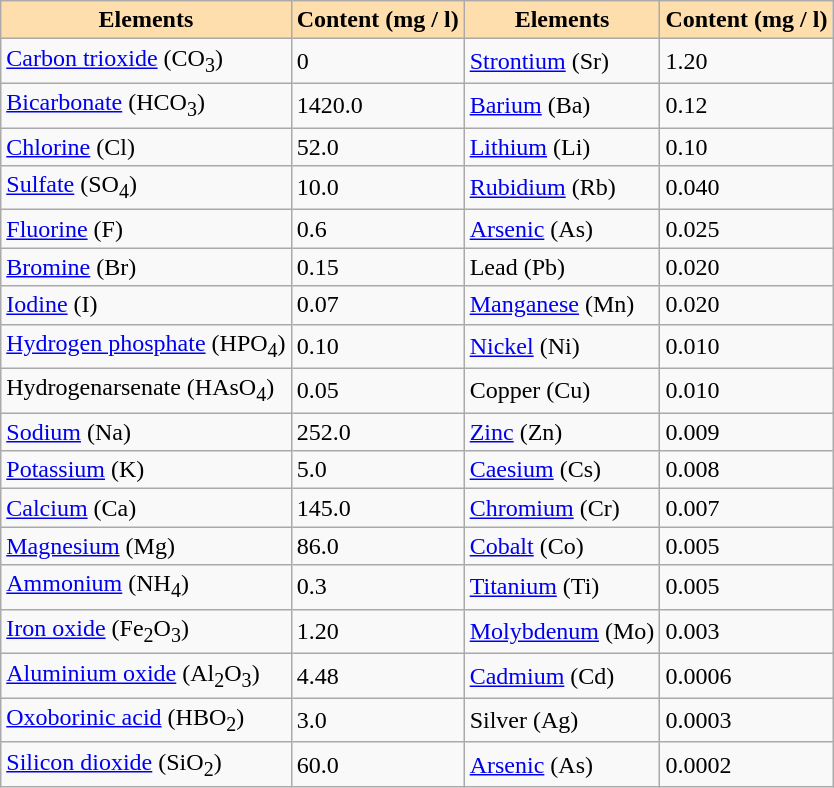<table class="wikitable">
<tr>
<th style="background-color:#ffdead">Elements</th>
<th style="background-color:#ffdead">Content (mg / l)</th>
<th style="background-color:#ffdead">Elements</th>
<th style="background-color:#ffdead">Content (mg / l)</th>
</tr>
<tr>
<td><a href='#'>Carbon trioxide</a> (CO<sub>3</sub>)</td>
<td>0</td>
<td><a href='#'>Strontium</a> (Sr)</td>
<td>1.20</td>
</tr>
<tr>
<td><a href='#'>Bicarbonate</a> (HCO<sub>3</sub>)</td>
<td>1420.0</td>
<td><a href='#'>Barium</a> (Ba)</td>
<td>0.12</td>
</tr>
<tr>
<td><a href='#'>Chlorine</a> (Cl)</td>
<td>52.0</td>
<td><a href='#'>Lithium</a> (Li)</td>
<td>0.10</td>
</tr>
<tr>
<td><a href='#'>Sulfate</a> (SO<sub>4</sub>)</td>
<td>10.0</td>
<td><a href='#'>Rubidium</a> (Rb)</td>
<td>0.040</td>
</tr>
<tr>
<td><a href='#'>Fluorine</a> (F)</td>
<td>0.6</td>
<td><a href='#'>Arsenic</a> (As)</td>
<td>0.025</td>
</tr>
<tr>
<td><a href='#'>Bromine</a> (Br)</td>
<td>0.15</td>
<td>Lead (Pb)</td>
<td>0.020</td>
</tr>
<tr>
<td><a href='#'>Iodine</a> (I)</td>
<td>0.07</td>
<td><a href='#'>Manganese</a> (Mn)</td>
<td>0.020</td>
</tr>
<tr>
<td><a href='#'>Hydrogen phosphate</a> (HPO<sub>4</sub>)</td>
<td>0.10</td>
<td><a href='#'>Nickel</a> (Ni)</td>
<td>0.010</td>
</tr>
<tr>
<td>Hydrogenarsenate (HAsO<sub>4</sub>)</td>
<td>0.05</td>
<td>Copper (Cu)</td>
<td>0.010</td>
</tr>
<tr>
<td><a href='#'>Sodium</a> (Na)</td>
<td>252.0</td>
<td><a href='#'>Zinc</a> (Zn)</td>
<td>0.009</td>
</tr>
<tr>
<td><a href='#'>Potassium</a> (K)</td>
<td>5.0</td>
<td><a href='#'>Caesium</a> (Cs)</td>
<td>0.008</td>
</tr>
<tr>
<td><a href='#'>Calcium</a> (Ca)</td>
<td>145.0</td>
<td><a href='#'>Chromium</a> (Cr)</td>
<td>0.007</td>
</tr>
<tr>
<td><a href='#'>Magnesium</a> (Mg)</td>
<td>86.0</td>
<td><a href='#'>Cobalt</a> (Co)</td>
<td>0.005</td>
</tr>
<tr>
<td><a href='#'>Ammonium</a> (NH<sub>4</sub>)</td>
<td>0.3</td>
<td><a href='#'>Titanium</a> (Ti)</td>
<td>0.005</td>
</tr>
<tr>
<td><a href='#'>Iron oxide</a> (Fe<sub>2</sub>O<sub>3</sub>)</td>
<td>1.20</td>
<td><a href='#'>Molybdenum</a> (Mo)</td>
<td>0.003</td>
</tr>
<tr>
<td><a href='#'>Aluminium oxide</a> (Al<sub>2</sub>O<sub>3</sub>)</td>
<td>4.48</td>
<td><a href='#'>Cadmium</a> (Cd)</td>
<td>0.0006</td>
</tr>
<tr>
<td><a href='#'>Oxoborinic acid</a> (HBO<sub>2</sub>)</td>
<td>3.0</td>
<td>Silver (Ag)</td>
<td>0.0003</td>
</tr>
<tr>
<td><a href='#'>Silicon dioxide</a> (SiO<sub>2</sub>)</td>
<td>60.0</td>
<td><a href='#'>Arsenic</a> (As)</td>
<td>0.0002</td>
</tr>
</table>
